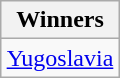<table class=wikitable style="text-align:center; margin:auto">
<tr>
<th>Winners</th>
</tr>
<tr>
<td> <a href='#'>Yugoslavia</a></td>
</tr>
</table>
